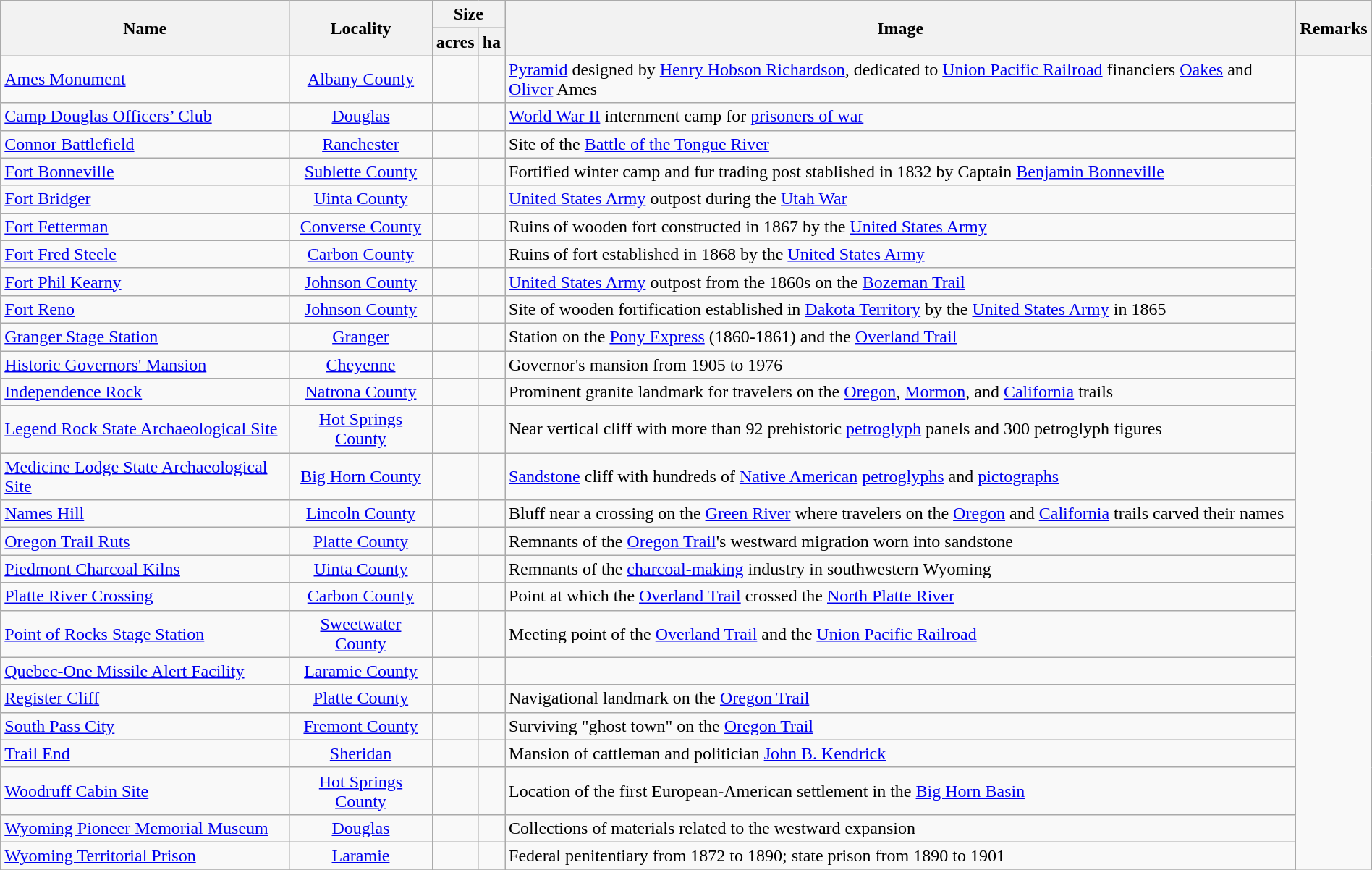<table class="wikitable sortable" style="width:100%">
<tr>
<th style="width:*;" rowspan=2>Name</th>
<th style="width:*;" rowspan=2>Locality</th>
<th style="width:*;" colspan=2>Size</th>
<th style="width:*;" class="unsortable" rowspan=2>Image</th>
<th style="width:*;" class="unsortable" rowspan=2>Remarks</th>
</tr>
<tr>
<th>acres</th>
<th>ha</th>
</tr>
<tr>
<td><a href='#'>Ames Monument</a></td>
<td style="text-align:center;"><a href='#'>Albany County</a></td>
<td></td>
<td></td>
<td><a href='#'>Pyramid</a> designed by <a href='#'>Henry Hobson Richardson</a>, dedicated to <a href='#'>Union Pacific Railroad</a> financiers <a href='#'>Oakes</a> and <a href='#'>Oliver</a> Ames</td>
</tr>
<tr>
<td><a href='#'>Camp Douglas Officers’ Club</a></td>
<td style="text-align:center;"><a href='#'>Douglas</a></td>
<td></td>
<td></td>
<td><a href='#'>World War II</a> internment camp for <a href='#'>prisoners of war</a></td>
</tr>
<tr>
<td><a href='#'>Connor Battlefield</a></td>
<td style="text-align:center;"><a href='#'>Ranchester</a></td>
<td></td>
<td></td>
<td>Site of the <a href='#'>Battle of the Tongue River</a></td>
</tr>
<tr>
<td><a href='#'>Fort Bonneville</a></td>
<td style="text-align:center;"><a href='#'>Sublette County</a></td>
<td></td>
<td></td>
<td>Fortified winter camp and fur trading post stablished in 1832 by Captain <a href='#'>Benjamin Bonneville</a></td>
</tr>
<tr>
<td><a href='#'>Fort Bridger</a></td>
<td style="text-align:center;"><a href='#'>Uinta County</a></td>
<td></td>
<td></td>
<td><a href='#'>United States Army</a> outpost during the <a href='#'>Utah War</a></td>
</tr>
<tr>
<td><a href='#'>Fort Fetterman</a></td>
<td style="text-align:center;"><a href='#'>Converse County</a></td>
<td></td>
<td></td>
<td>Ruins of wooden fort constructed in 1867 by the <a href='#'>United States Army</a></td>
</tr>
<tr>
<td><a href='#'>Fort Fred Steele</a></td>
<td style="text-align:center;"><a href='#'>Carbon County</a></td>
<td></td>
<td></td>
<td>Ruins of fort established in 1868 by the <a href='#'>United States Army</a></td>
</tr>
<tr>
<td><a href='#'>Fort Phil Kearny</a></td>
<td style="text-align:center;"><a href='#'>Johnson County</a></td>
<td></td>
<td></td>
<td><a href='#'>United States Army</a> outpost from the 1860s on the <a href='#'>Bozeman Trail</a></td>
</tr>
<tr>
<td><a href='#'>Fort Reno</a></td>
<td style="text-align:center;"><a href='#'>Johnson County</a></td>
<td></td>
<td></td>
<td>Site of wooden fortification established in <a href='#'>Dakota Territory</a> by the <a href='#'>United States Army</a> in 1865</td>
</tr>
<tr>
<td><a href='#'>Granger Stage Station</a></td>
<td style="text-align:center;"><a href='#'>Granger</a></td>
<td></td>
<td></td>
<td>Station on the <a href='#'>Pony Express</a> (1860-1861) and the <a href='#'>Overland Trail</a></td>
</tr>
<tr>
<td><a href='#'>Historic Governors' Mansion</a></td>
<td style="text-align:center;"><a href='#'>Cheyenne</a></td>
<td></td>
<td></td>
<td>Governor's mansion from 1905 to 1976</td>
</tr>
<tr>
<td><a href='#'>Independence Rock</a></td>
<td style="text-align:center;"><a href='#'>Natrona County</a></td>
<td></td>
<td></td>
<td>Prominent granite landmark for travelers on the <a href='#'>Oregon</a>, <a href='#'>Mormon</a>, and <a href='#'>California</a> trails</td>
</tr>
<tr>
<td><a href='#'>Legend Rock State Archaeological Site</a></td>
<td style="text-align:center;"><a href='#'>Hot Springs County</a></td>
<td></td>
<td></td>
<td>Near vertical cliff with more than 92 prehistoric <a href='#'>petroglyph</a> panels and 300 petroglyph figures</td>
</tr>
<tr>
<td><a href='#'>Medicine Lodge State Archaeological Site</a></td>
<td style="text-align:center;"><a href='#'>Big Horn County</a></td>
<td></td>
<td></td>
<td><a href='#'>Sandstone</a> cliff with hundreds of <a href='#'>Native American</a> <a href='#'>petroglyphs</a> and <a href='#'>pictographs</a></td>
</tr>
<tr>
<td><a href='#'>Names Hill</a></td>
<td style="text-align:center;"><a href='#'>Lincoln County</a></td>
<td></td>
<td></td>
<td>Bluff near a crossing on the <a href='#'>Green River</a> where travelers on the <a href='#'>Oregon</a> and <a href='#'>California</a> trails carved their names</td>
</tr>
<tr>
<td><a href='#'>Oregon Trail Ruts</a></td>
<td style="text-align:center;"><a href='#'>Platte County</a></td>
<td></td>
<td></td>
<td>Remnants of the <a href='#'>Oregon Trail</a>'s westward migration worn into sandstone</td>
</tr>
<tr>
<td><a href='#'>Piedmont Charcoal Kilns</a></td>
<td style="text-align:center;"><a href='#'>Uinta County</a></td>
<td></td>
<td></td>
<td>Remnants of the <a href='#'>charcoal-making</a> industry in southwestern Wyoming</td>
</tr>
<tr>
<td><a href='#'>Platte River Crossing</a></td>
<td style="text-align:center;"><a href='#'>Carbon County</a></td>
<td></td>
<td></td>
<td>Point at which the <a href='#'>Overland Trail</a> crossed the <a href='#'>North Platte River</a></td>
</tr>
<tr>
<td><a href='#'>Point of Rocks Stage Station</a></td>
<td style="text-align:center;"><a href='#'>Sweetwater County</a></td>
<td></td>
<td></td>
<td>Meeting point of the <a href='#'>Overland Trail</a> and the <a href='#'>Union Pacific Railroad</a></td>
</tr>
<tr>
<td><a href='#'>Quebec-One Missile Alert Facility</a></td>
<td style="text-align:center;"><a href='#'>Laramie County</a></td>
<td></td>
<td></td>
<td></td>
</tr>
<tr>
<td><a href='#'>Register Cliff</a></td>
<td style="text-align:center;"><a href='#'>Platte County</a></td>
<td></td>
<td></td>
<td>Navigational landmark on the <a href='#'>Oregon Trail</a></td>
</tr>
<tr>
<td><a href='#'>South Pass City</a></td>
<td style="text-align:center;"><a href='#'>Fremont County</a></td>
<td></td>
<td></td>
<td>Surviving "ghost town" on the <a href='#'>Oregon Trail</a></td>
</tr>
<tr>
<td><a href='#'>Trail End</a></td>
<td style="text-align:center;"><a href='#'>Sheridan</a></td>
<td></td>
<td></td>
<td>Mansion of cattleman and politician <a href='#'>John B. Kendrick</a></td>
</tr>
<tr>
<td><a href='#'>Woodruff Cabin Site</a></td>
<td style="text-align:center;"><a href='#'>Hot Springs County</a></td>
<td></td>
<td></td>
<td>Location of the first European-American settlement in the <a href='#'>Big Horn Basin</a></td>
</tr>
<tr>
<td><a href='#'>Wyoming Pioneer Memorial Museum</a></td>
<td style="text-align:center;"><a href='#'>Douglas</a></td>
<td></td>
<td></td>
<td>Collections of materials related to the westward expansion</td>
</tr>
<tr>
<td><a href='#'>Wyoming Territorial Prison</a></td>
<td style="text-align:center;"><a href='#'>Laramie</a></td>
<td></td>
<td></td>
<td>Federal penitentiary from 1872 to 1890; state prison from 1890 to 1901</td>
</tr>
<tr>
</tr>
</table>
